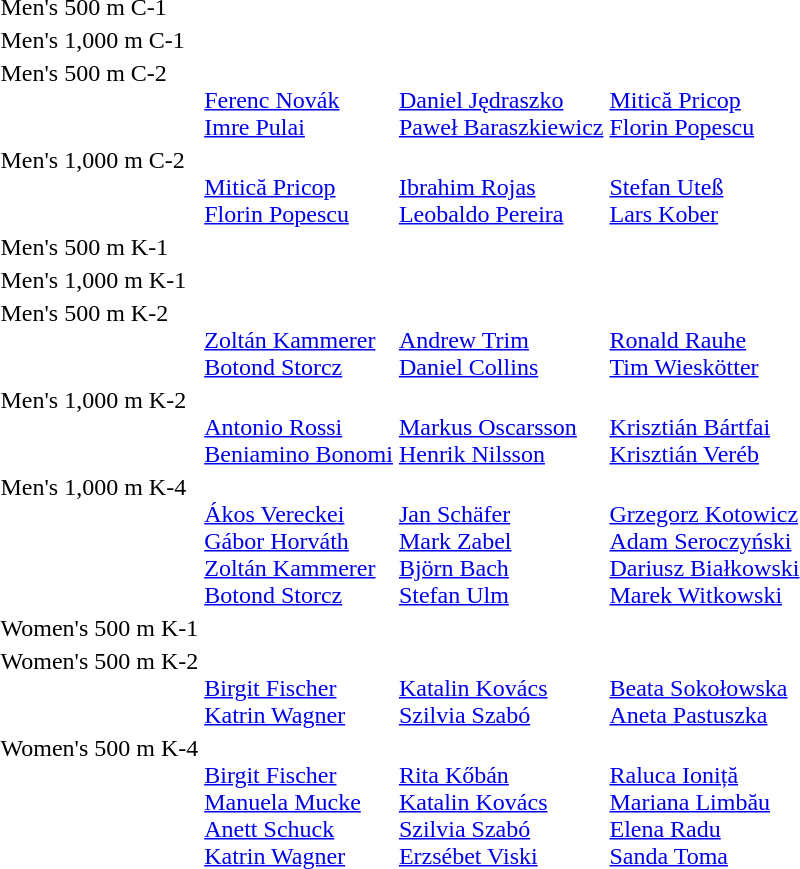<table>
<tr>
<td>Men's 500 m C-1<br></td>
<td></td>
<td></td>
<td></td>
</tr>
<tr>
<td>Men's 1,000 m C-1<br></td>
<td></td>
<td></td>
<td></td>
</tr>
<tr valign="top">
<td>Men's 500 m C-2<br></td>
<td><br><a href='#'>Ferenc Novák</a><br><a href='#'>Imre Pulai</a></td>
<td><br><a href='#'>Daniel Jędraszko</a><br><a href='#'>Paweł Baraszkiewicz</a></td>
<td><br><a href='#'>Mitică Pricop</a><br><a href='#'>Florin Popescu</a></td>
</tr>
<tr valign="top">
<td>Men's 1,000 m C-2<br></td>
<td><br><a href='#'>Mitică Pricop</a><br><a href='#'>Florin Popescu</a></td>
<td><br><a href='#'>Ibrahim Rojas</a><br><a href='#'>Leobaldo Pereira</a></td>
<td><br><a href='#'>Stefan Uteß</a><br><a href='#'>Lars Kober</a></td>
</tr>
<tr>
<td>Men's 500 m K-1<br></td>
<td></td>
<td></td>
<td></td>
</tr>
<tr>
<td>Men's 1,000 m K-1<br></td>
<td></td>
<td></td>
<td></td>
</tr>
<tr valign="top">
<td>Men's 500 m K-2<br></td>
<td><br><a href='#'>Zoltán Kammerer</a><br><a href='#'>Botond Storcz</a></td>
<td><br><a href='#'>Andrew Trim</a><br><a href='#'>Daniel Collins</a></td>
<td><br><a href='#'>Ronald Rauhe</a><br><a href='#'>Tim Wieskötter</a></td>
</tr>
<tr valign="top">
<td>Men's 1,000 m K-2<br></td>
<td><br><a href='#'>Antonio Rossi</a><br><a href='#'>Beniamino Bonomi</a></td>
<td><br><a href='#'>Markus Oscarsson</a><br><a href='#'>Henrik Nilsson</a></td>
<td><br><a href='#'>Krisztián Bártfai</a><br><a href='#'>Krisztián Veréb</a></td>
</tr>
<tr valign="top">
<td>Men's 1,000 m K-4<br></td>
<td><br><a href='#'>Ákos Vereckei</a><br><a href='#'>Gábor Horváth</a><br><a href='#'>Zoltán Kammerer</a><br><a href='#'>Botond Storcz</a></td>
<td><br><a href='#'>Jan Schäfer</a><br><a href='#'>Mark Zabel</a><br><a href='#'>Björn Bach</a><br><a href='#'>Stefan Ulm</a></td>
<td><br><a href='#'>Grzegorz Kotowicz</a><br><a href='#'>Adam Seroczyński</a><br><a href='#'>Dariusz Białkowski</a><br><a href='#'>Marek Witkowski</a></td>
</tr>
<tr>
<td>Women's 500 m K-1<br></td>
<td></td>
<td></td>
<td></td>
</tr>
<tr valign="top">
<td>Women's 500 m K-2<br></td>
<td><br><a href='#'>Birgit Fischer</a><br><a href='#'>Katrin Wagner</a></td>
<td><br><a href='#'>Katalin Kovács</a><br><a href='#'>Szilvia Szabó</a></td>
<td><br><a href='#'>Beata Sokołowska</a><br><a href='#'>Aneta Pastuszka</a></td>
</tr>
<tr valign="top">
<td>Women's 500 m K-4<br></td>
<td><br><a href='#'>Birgit Fischer</a><br><a href='#'>Manuela Mucke</a><br><a href='#'>Anett Schuck</a><br><a href='#'>Katrin Wagner</a></td>
<td><br><a href='#'>Rita Kőbán</a><br><a href='#'>Katalin Kovács</a><br><a href='#'>Szilvia Szabó</a><br><a href='#'>Erzsébet Viski</a></td>
<td><br><a href='#'>Raluca Ioniță</a><br><a href='#'>Mariana Limbău</a><br><a href='#'>Elena Radu</a><br><a href='#'>Sanda Toma</a></td>
</tr>
</table>
